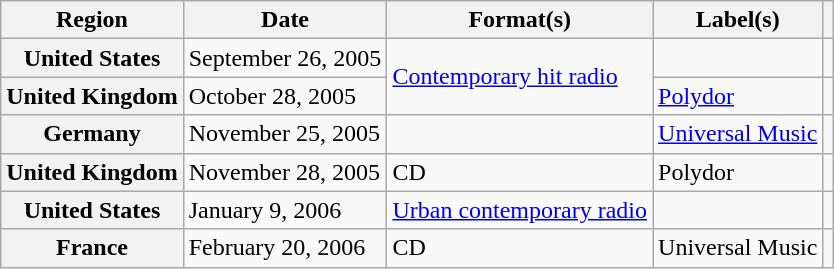<table class="wikitable plainrowheaders">
<tr>
<th scope="col">Region</th>
<th scope="col">Date</th>
<th scope="col">Format(s)</th>
<th scope="col">Label(s)</th>
<th scope="col"></th>
</tr>
<tr>
<th scope="row">United States</th>
<td>September 26, 2005</td>
<td rowspan="2"><a href='#'>Contemporary hit radio</a></td>
<td></td>
<td></td>
</tr>
<tr>
<th scope="row">United Kingdom</th>
<td>October 28, 2005</td>
<td><a href='#'>Polydor</a></td>
<td></td>
</tr>
<tr>
<th scope="row">Germany</th>
<td>November 25, 2005</td>
<td></td>
<td><a href='#'>Universal Music</a></td>
<td></td>
</tr>
<tr>
<th scope="row">United Kingdom</th>
<td>November 28, 2005</td>
<td>CD</td>
<td>Polydor</td>
<td></td>
</tr>
<tr>
<th scope="row">United States</th>
<td>January 9, 2006</td>
<td><a href='#'>Urban contemporary radio</a></td>
<td></td>
<td></td>
</tr>
<tr>
<th scope="row">France</th>
<td>February 20, 2006</td>
<td>CD</td>
<td>Universal Music</td>
<td></td>
</tr>
</table>
